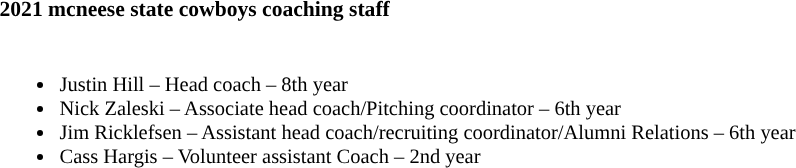<table class="toccolours" style="text-align: left; font-size:90%;">
<tr>
<th colspan="9">2021 mcneese state cowboys coaching staff</th>
</tr>
<tr>
<td style="font-size: 95%;" valign="top"><br><ul><li>Justin Hill – Head coach – 8th year</li><li>Nick Zaleski – Associate head coach/Pitching coordinator – 6th year</li><li>Jim Ricklefsen – Assistant head coach/recruiting coordinator/Alumni Relations – 6th year</li><li>Cass Hargis – Volunteer assistant Coach – 2nd year</li></ul></td>
</tr>
</table>
